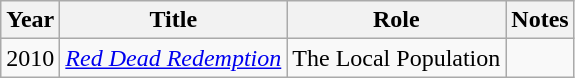<table class="wikitable">
<tr>
<th>Year</th>
<th>Title</th>
<th>Role</th>
<th>Notes</th>
</tr>
<tr>
<td>2010</td>
<td><em><a href='#'>Red Dead Redemption</a></em></td>
<td>The Local Population</td>
<td></td>
</tr>
</table>
